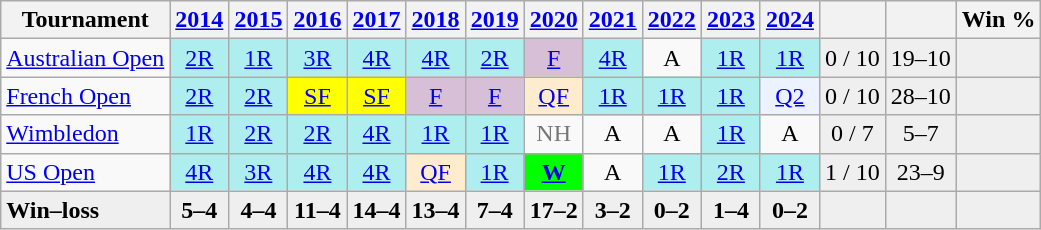<table class="wikitable" style="text-align:center;font-size:100%">
<tr>
<th>Tournament</th>
<th><a href='#'>2014</a></th>
<th><a href='#'>2015</a></th>
<th><a href='#'>2016</a></th>
<th><a href='#'>2017</a></th>
<th><a href='#'>2018</a></th>
<th><a href='#'>2019</a></th>
<th><a href='#'>2020</a></th>
<th><a href='#'>2021</a></th>
<th><a href='#'>2022</a></th>
<th><a href='#'>2023</a></th>
<th><a href='#'>2024</a></th>
<th></th>
<th></th>
<th>Win %</th>
</tr>
<tr>
<td align=left><a href='#'>Australian Open</a></td>
<td style=background:#afeeee><a href='#'>2R</a></td>
<td style=background:#afeeee><a href='#'>1R</a></td>
<td style=background:#afeeee><a href='#'>3R</a></td>
<td style=background:#afeeee><a href='#'>4R</a></td>
<td style=background:#afeeee><a href='#'>4R</a></td>
<td style=background:#afeeee><a href='#'>2R</a></td>
<td style=background:thistle><a href='#'>F</a></td>
<td style=background:#afeeee><a href='#'>4R</a></td>
<td>A</td>
<td style=background:#afeeee><a href='#'>1R</a></td>
<td style=background:#afeeee><a href='#'>1R</a></td>
<td style=background:#efefef>0 / 10</td>
<td style=background:#efefef>19–10</td>
<td style=background:#efefef></td>
</tr>
<tr>
<td align=left><a href='#'>French Open</a></td>
<td style=background:#afeeee><a href='#'>2R</a></td>
<td style=background:#afeeee><a href='#'>2R</a></td>
<td style=background:yellow><a href='#'>SF</a></td>
<td style=background:yellow><a href='#'>SF</a></td>
<td style=background:thistle><a href='#'>F</a></td>
<td style=background:thistle><a href='#'>F</a></td>
<td style=background:#ffebcd><a href='#'>QF</a></td>
<td style=background:#afeeee><a href='#'>1R</a></td>
<td style=background:#afeeee><a href='#'>1R</a></td>
<td style=background:#afeeee><a href='#'>1R</a></td>
<td style=background:#ecf2ff><a href='#'>Q2</a></td>
<td style=background:#efefef>0 / 10</td>
<td style=background:#efefef>28–10</td>
<td style=background:#efefef></td>
</tr>
<tr>
<td align=left><a href='#'>Wimbledon</a></td>
<td style=background:#afeeee><a href='#'>1R</a></td>
<td style=background:#afeeee><a href='#'>2R</a></td>
<td style=background:#afeeee><a href='#'>2R</a></td>
<td style=background:#afeeee><a href='#'>4R</a></td>
<td style=background:#afeeee><a href='#'>1R</a></td>
<td style=background:#afeeee><a href='#'>1R</a></td>
<td style=color:#767676>NH</td>
<td>A</td>
<td>A</td>
<td style=background:#afeeee><a href='#'>1R</a></td>
<td>A</td>
<td style=background:#efefef>0 / 7</td>
<td style=background:#efefef>5–7</td>
<td style=background:#efefef></td>
</tr>
<tr>
<td align=left><a href='#'>US Open</a></td>
<td style=background:#afeeee><a href='#'>4R</a></td>
<td style=background:#afeeee><a href='#'>3R</a></td>
<td style=background:#afeeee><a href='#'>4R</a></td>
<td style=background:#afeeee><a href='#'>4R</a></td>
<td style=background:#ffebcd><a href='#'>QF</a></td>
<td style=background:#afeeee><a href='#'>1R</a></td>
<td style=background:lime><strong><a href='#'>W</a></strong></td>
<td>A</td>
<td style=background:#afeeee><a href='#'>1R</a></td>
<td style=background:#afeeee><a href='#'>2R</a></td>
<td style=background:#afeeee><a href='#'>1R</a></td>
<td style=background:#efefef>1 / 10</td>
<td style=background:#efefef>23–9</td>
<td style=background:#efefef></td>
</tr>
<tr style="font-weight:bold; background:#efefef;">
<td style="text-align:left">Win–loss</td>
<td>5–4</td>
<td>4–4</td>
<td>11–4</td>
<td>14–4</td>
<td>13–4</td>
<td>7–4</td>
<td>17–2</td>
<td>3–2</td>
<td>0–2</td>
<td>1–4</td>
<td>0–2</td>
<td></td>
<td></td>
<td></td>
</tr>
</table>
